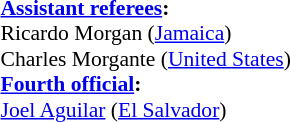<table width=50% style="font-size: 90%">
<tr>
<td><br><strong><a href='#'>Assistant referees</a>:</strong>
<br>Ricardo Morgan (<a href='#'>Jamaica</a>)
<br>Charles Morgante (<a href='#'>United States</a>)
<br><strong><a href='#'>Fourth official</a>:</strong>
<br><a href='#'>Joel Aguilar</a> (<a href='#'>El Salvador</a>)</td>
</tr>
</table>
